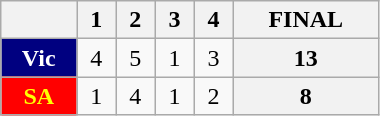<table class=wikitable style="width:20%;15%;15%;15%;15%;20%">
<tr>
<th></th>
<th>1</th>
<th>2</th>
<th>3</th>
<th>4</th>
<th>FINAL</th>
</tr>
<tr>
<th style="background:navy; color:white">Vic</th>
<td align=center>4</td>
<td align=center>5</td>
<td align=center>1</td>
<td align=center>3</td>
<th>13</th>
</tr>
<tr>
<th style="background:red; color:yellow">SA</th>
<td align=center>1</td>
<td align=center>4</td>
<td align=center>1</td>
<td align=center>2</td>
<th>8</th>
</tr>
</table>
